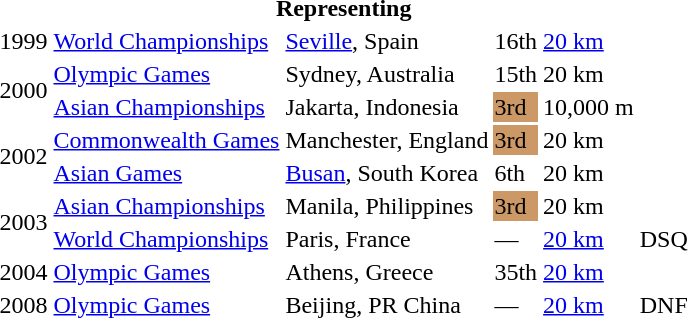<table>
<tr>
<th colspan="6">Representing </th>
</tr>
<tr>
<td>1999</td>
<td><a href='#'>World Championships</a></td>
<td><a href='#'>Seville</a>, Spain</td>
<td>16th</td>
<td><a href='#'>20 km</a></td>
<td></td>
</tr>
<tr>
<td rowspan=2>2000</td>
<td><a href='#'>Olympic Games</a></td>
<td>Sydney, Australia</td>
<td>15th</td>
<td>20 km</td>
<td></td>
</tr>
<tr>
<td><a href='#'>Asian Championships</a></td>
<td>Jakarta, Indonesia</td>
<td bgcolor="cc9966">3rd</td>
<td>10,000 m</td>
<td></td>
</tr>
<tr>
<td rowspan=2>2002</td>
<td><a href='#'>Commonwealth Games</a></td>
<td>Manchester, England</td>
<td bgcolor="cc9966">3rd</td>
<td>20 km</td>
<td></td>
</tr>
<tr>
<td><a href='#'>Asian Games</a></td>
<td><a href='#'>Busan</a>, South Korea</td>
<td>6th</td>
<td>20 km</td>
<td></td>
</tr>
<tr>
<td rowspan=2>2003</td>
<td><a href='#'>Asian Championships</a></td>
<td>Manila, Philippines</td>
<td bgcolor="cc9966">3rd</td>
<td>20 km</td>
<td></td>
</tr>
<tr>
<td><a href='#'>World Championships</a></td>
<td>Paris, France</td>
<td>—</td>
<td><a href='#'>20 km</a></td>
<td>DSQ</td>
</tr>
<tr>
<td>2004</td>
<td><a href='#'>Olympic Games</a></td>
<td>Athens, Greece</td>
<td>35th</td>
<td><a href='#'>20 km</a></td>
<td></td>
</tr>
<tr>
<td>2008</td>
<td><a href='#'>Olympic Games</a></td>
<td>Beijing, PR China</td>
<td>—</td>
<td><a href='#'>20 km</a></td>
<td>DNF</td>
</tr>
</table>
